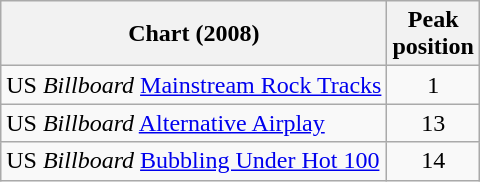<table class="wikitable">
<tr>
<th>Chart (2008)</th>
<th>Peak<br>position</th>
</tr>
<tr>
<td>US <em>Billboard</em> <a href='#'>Mainstream Rock Tracks</a></td>
<td align="center" valign="center">1</td>
</tr>
<tr>
<td>US <em>Billboard</em> <a href='#'>Alternative Airplay</a></td>
<td align="center" valign="center">13</td>
</tr>
<tr>
<td>US <em>Billboard</em> <a href='#'>Bubbling Under Hot 100</a></td>
<td align="center" valign="center">14</td>
</tr>
</table>
